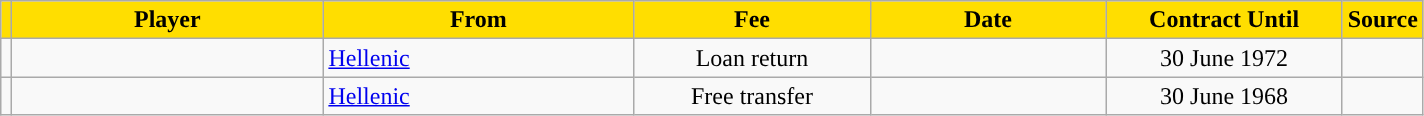<table class="wikitable sortable">
<tr>
<th style="background:#FFDE00"></th>
<th width=200 style="background:#FFDE00">Player</th>
<th width=200 style="background:#FFDE00">From</th>
<th width=150 style="background:#FFDE00">Fee</th>
<th width=150 style="background:#FFDE00">Date</th>
<th width=150 style="background:#FFDE00">Contract Until</th>
<th style="background:#FFDE00">Source</th>
</tr>
<tr>
<td align=center></td>
<td></td>
<td> <a href='#'>Hellenic</a></td>
<td align=center>Loan return</td>
<td align=center></td>
<td align=center>30 June 1972</td>
<td align=center></td>
</tr>
<tr>
<td align=center></td>
<td></td>
<td> <a href='#'>Hellenic</a></td>
<td align=center>Free transfer</td>
<td align=center></td>
<td align=center>30 June 1968</td>
<td align=center></td>
</tr>
</table>
